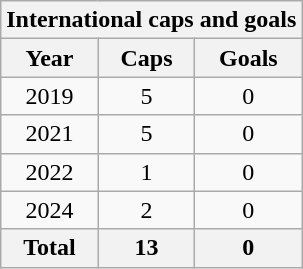<table class="wikitable sortable" style="text-align:center">
<tr>
<th colspan="3">International caps and goals</th>
</tr>
<tr>
<th>Year</th>
<th>Caps</th>
<th>Goals</th>
</tr>
<tr>
<td>2019</td>
<td>5</td>
<td>0</td>
</tr>
<tr>
<td>2021</td>
<td>5</td>
<td>0</td>
</tr>
<tr>
<td>2022</td>
<td>1</td>
<td>0</td>
</tr>
<tr>
<td>2024</td>
<td>2</td>
<td>0</td>
</tr>
<tr>
<th>Total</th>
<th>13</th>
<th>0</th>
</tr>
</table>
